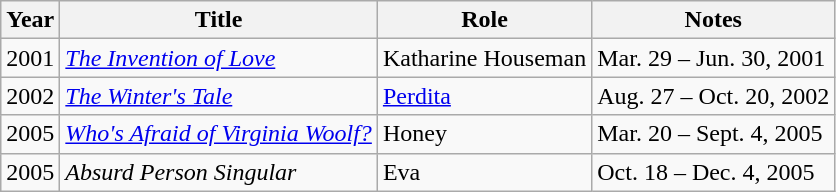<table class="wikitable sortable">
<tr>
<th>Year</th>
<th>Title</th>
<th>Role</th>
<th class="unsortable">Notes</th>
</tr>
<tr>
<td>2001</td>
<td><em><a href='#'>The Invention of Love</a></em></td>
<td>Katharine Houseman</td>
<td>Mar. 29 – Jun. 30, 2001</td>
</tr>
<tr>
<td>2002</td>
<td><em><a href='#'>The Winter's Tale</a></em></td>
<td><a href='#'>Perdita</a></td>
<td>Aug. 27 – Oct. 20, 2002</td>
</tr>
<tr>
<td>2005</td>
<td><em><a href='#'>Who's Afraid of Virginia Woolf?</a></em></td>
<td>Honey</td>
<td>Mar. 20 – Sept. 4, 2005</td>
</tr>
<tr>
<td>2005</td>
<td><em>Absurd Person Singular</em></td>
<td>Eva</td>
<td>Oct. 18 – Dec. 4, 2005</td>
</tr>
</table>
